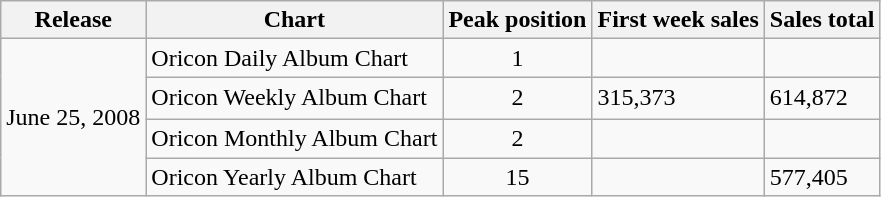<table class="wikitable">
<tr>
<th>Release</th>
<th>Chart</th>
<th>Peak position</th>
<th>First week sales</th>
<th>Sales total</th>
</tr>
<tr>
<td rowspan="4">June 25, 2008</td>
<td>Oricon Daily Album Chart</td>
<td align="center">1</td>
<td></td>
<td></td>
</tr>
<tr>
<td>Oricon Weekly Album Chart</td>
<td align="center">2</td>
<td>315,373</td>
<td>614,872　</td>
</tr>
<tr>
<td>Oricon Monthly Album Chart</td>
<td align="center">2</td>
<td></td>
<td></td>
</tr>
<tr>
<td>Oricon Yearly Album Chart</td>
<td align="center">15</td>
<td></td>
<td>577,405</td>
</tr>
</table>
